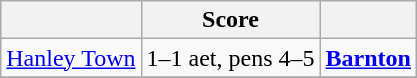<table class="wikitable" style="text-align: center">
<tr>
<th></th>
<th>Score</th>
<th></th>
</tr>
<tr>
<td><a href='#'>Hanley Town</a></td>
<td>1–1 aet, pens 4–5</td>
<td><strong><a href='#'>Barnton</a></strong></td>
</tr>
<tr>
</tr>
</table>
